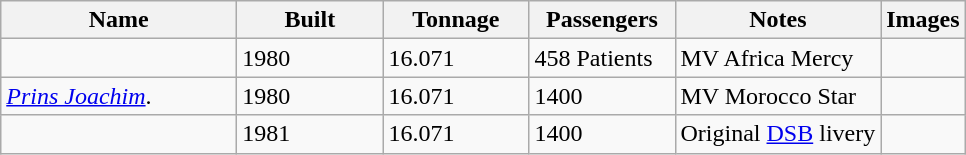<table class="wikitable sortable" border="1">
<tr>
<th scope="col" width="150pt">Name</th>
<th scope="col" width="90pt">Built</th>
<th scope="col" width="90pt">Tonnage</th>
<th scope="col" width="90pt">Passengers</th>
<th scope="col" class="unsortable">Notes</th>
<th scope="col" class="unsortable">Images</th>
</tr>
<tr>
<td></td>
<td>1980</td>
<td>16.071</td>
<td>458 Patients</td>
<td>MV Africa Mercy</td>
<td></td>
</tr>
<tr>
<td><a href='#'><em>Prins Joachim</em></a>.</td>
<td>1980</td>
<td>16.071</td>
<td>1400</td>
<td>MV Morocco Star</td>
<td></td>
</tr>
<tr>
<td></td>
<td>1981</td>
<td>16.071</td>
<td>1400</td>
<td>Original <a href='#'>DSB</a> livery</td>
<td></td>
</tr>
</table>
